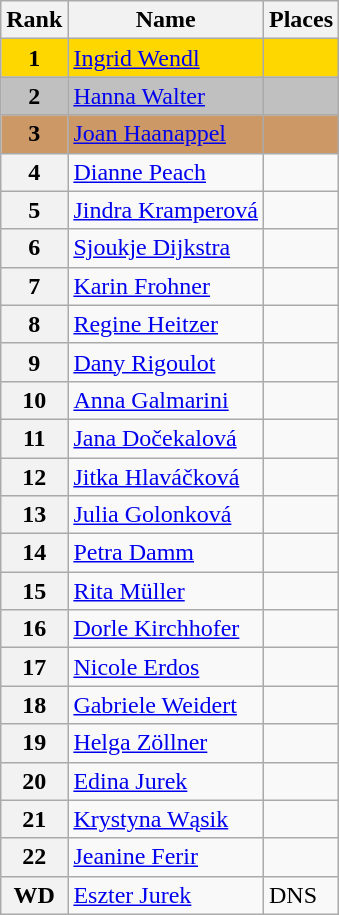<table class="wikitable">
<tr>
<th>Rank</th>
<th>Name</th>
<th>Places</th>
</tr>
<tr bgcolor="gold">
<td align="center"><strong>1</strong></td>
<td> <a href='#'>Ingrid Wendl</a></td>
<td></td>
</tr>
<tr bgcolor="silver">
<td align="center"><strong>2</strong></td>
<td> <a href='#'>Hanna Walter</a></td>
<td></td>
</tr>
<tr bgcolor="cc9966">
<td align="center"><strong>3</strong></td>
<td> <a href='#'>Joan Haanappel</a></td>
<td></td>
</tr>
<tr>
<th>4</th>
<td> <a href='#'>Dianne Peach</a></td>
<td></td>
</tr>
<tr>
<th>5</th>
<td> <a href='#'>Jindra Kramperová</a></td>
<td></td>
</tr>
<tr>
<th>6</th>
<td> <a href='#'>Sjoukje Dijkstra</a></td>
<td></td>
</tr>
<tr>
<th>7</th>
<td> <a href='#'>Karin Frohner</a></td>
<td></td>
</tr>
<tr>
<th>8</th>
<td> <a href='#'>Regine Heitzer</a></td>
<td></td>
</tr>
<tr>
<th>9</th>
<td> <a href='#'>Dany Rigoulot</a></td>
<td></td>
</tr>
<tr>
<th>10</th>
<td> <a href='#'>Anna Galmarini</a></td>
<td></td>
</tr>
<tr>
<th>11</th>
<td> <a href='#'>Jana Dočekalová</a></td>
<td></td>
</tr>
<tr>
<th>12</th>
<td> <a href='#'>Jitka Hlaváčková</a></td>
<td></td>
</tr>
<tr>
<th>13</th>
<td> <a href='#'>Julia Golonková</a></td>
<td></td>
</tr>
<tr>
<th>14</th>
<td> <a href='#'>Petra Damm</a></td>
<td></td>
</tr>
<tr>
<th>15</th>
<td> <a href='#'>Rita Müller</a></td>
<td></td>
</tr>
<tr>
<th>16</th>
<td> <a href='#'>Dorle Kirchhofer</a></td>
<td></td>
</tr>
<tr>
<th>17</th>
<td> <a href='#'>Nicole Erdos</a></td>
<td></td>
</tr>
<tr>
<th>18</th>
<td> <a href='#'>Gabriele Weidert</a></td>
<td></td>
</tr>
<tr>
<th>19</th>
<td> <a href='#'>Helga Zöllner</a></td>
<td></td>
</tr>
<tr>
<th>20</th>
<td> <a href='#'>Edina Jurek</a></td>
<td></td>
</tr>
<tr>
<th>21</th>
<td> <a href='#'>Krystyna Wąsik</a></td>
<td></td>
</tr>
<tr>
<th>22</th>
<td> <a href='#'>Jeanine Ferir</a></td>
<td></td>
</tr>
<tr>
<th>WD</th>
<td> <a href='#'>Eszter Jurek</a></td>
<td>DNS</td>
</tr>
</table>
